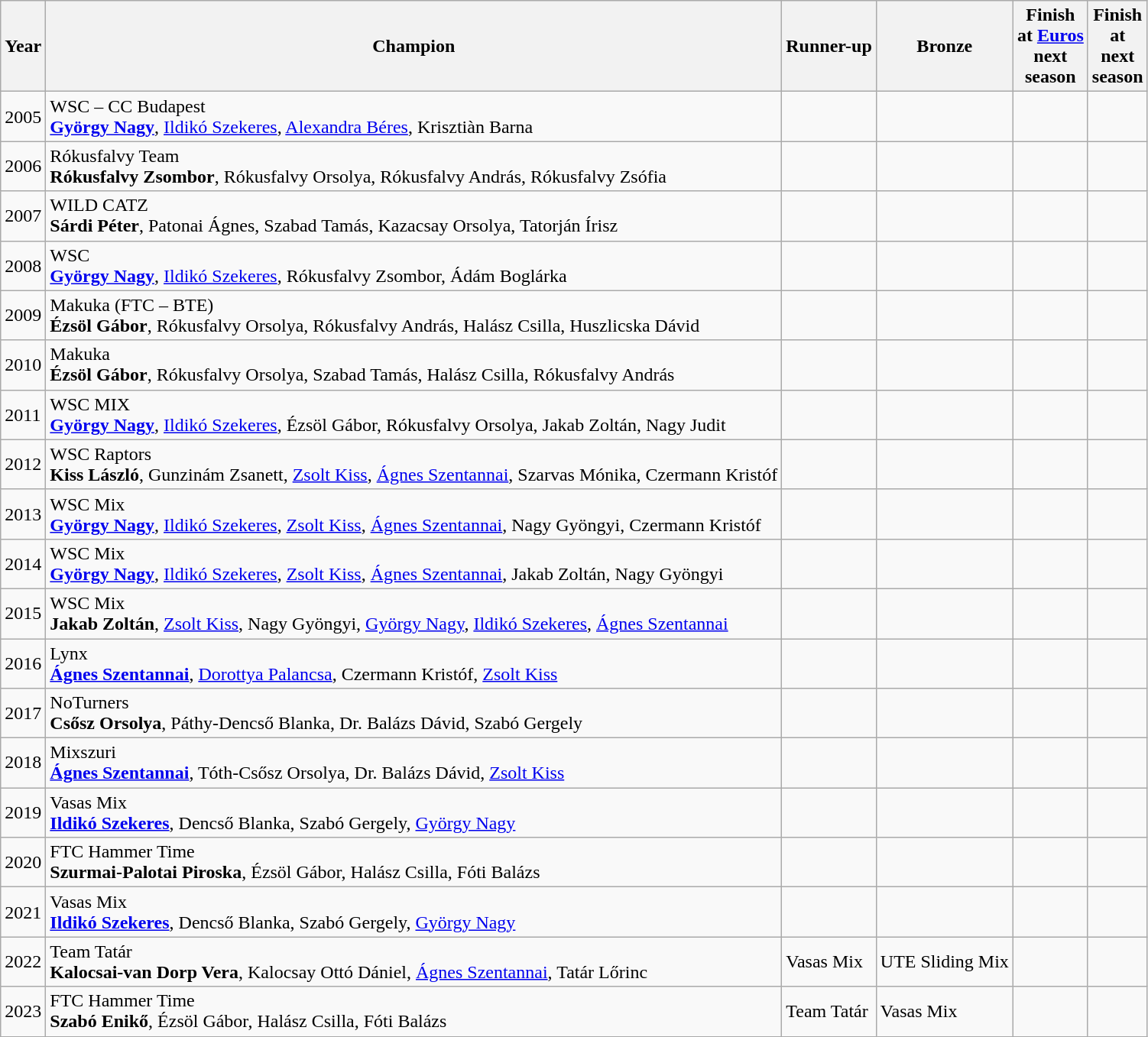<table class="wikitable" border="1">
<tr>
<th>Year</th>
<th>Champion</th>
<th>Runner-up</th>
<th>Bronze</th>
<th>Finish<br>at <a href='#'>Euros</a><br>next<br>season</th>
<th>Finish<br>at <br>next<br>season</th>
</tr>
<tr>
<td>2005</td>
<td>WSC – CC Budapest<br><strong><a href='#'>György Nagy</a></strong>, <a href='#'>Ildikó Szekeres</a>, <a href='#'>Alexandra Béres</a>, Krisztiàn Barna</td>
<td></td>
<td></td>
<td></td>
<td></td>
</tr>
<tr>
<td>2006</td>
<td>Rókusfalvy Team<br><strong>Rókusfalvy Zsombor</strong>, Rókusfalvy Orsolya, Rókusfalvy András, Rókusfalvy Zsófia</td>
<td></td>
<td></td>
<td></td>
<td></td>
</tr>
<tr>
<td>2007</td>
<td>WILD CATZ<br><strong>Sárdi Péter</strong>, Patonai Ágnes, Szabad Tamás, Kazacsay Orsolya, Tatorján Írisz</td>
<td></td>
<td></td>
<td></td>
<td></td>
</tr>
<tr>
<td>2008</td>
<td>WSC<br><strong><a href='#'>György Nagy</a></strong>, <a href='#'>Ildikó Szekeres</a>, Rókusfalvy Zsombor, Ádám Boglárka</td>
<td></td>
<td></td>
<td></td>
<td></td>
</tr>
<tr>
<td>2009</td>
<td>Makuka (FTC – BTE)<br><strong>Ézsöl Gábor</strong>, Rókusfalvy Orsolya, Rókusfalvy András, Halász Csilla, Huszlicska Dávid</td>
<td></td>
<td></td>
<td></td>
<td></td>
</tr>
<tr>
<td>2010</td>
<td>Makuka<br><strong>Ézsöl Gábor</strong>, Rókusfalvy Orsolya, Szabad Tamás, Halász Csilla, Rókusfalvy András</td>
<td></td>
<td></td>
<td></td>
<td></td>
</tr>
<tr>
<td>2011</td>
<td>WSC MIX<br><strong><a href='#'>György Nagy</a></strong>, <a href='#'>Ildikó Szekeres</a>, Ézsöl Gábor, Rókusfalvy Orsolya, Jakab Zoltán, Nagy Judit</td>
<td></td>
<td></td>
<td></td>
<td></td>
</tr>
<tr>
<td>2012</td>
<td>WSC Raptors<br><strong>Kiss László</strong>, Gunzinám Zsanett, <a href='#'>Zsolt Kiss</a>, <a href='#'>Ágnes Szentannai</a>, Szarvas Mónika, Czermann Kristóf</td>
<td></td>
<td></td>
<td></td>
<td></td>
</tr>
<tr>
<td>2013</td>
<td>WSC Mix<br><strong><a href='#'>György Nagy</a></strong>, <a href='#'>Ildikó Szekeres</a>, <a href='#'>Zsolt Kiss</a>, <a href='#'>Ágnes Szentannai</a>, Nagy Gyöngyi, Czermann Kristóf</td>
<td></td>
<td></td>
<td></td>
<td></td>
</tr>
<tr>
<td>2014</td>
<td>WSC Mix<br><strong><a href='#'>György Nagy</a></strong>, <a href='#'>Ildikó Szekeres</a>, <a href='#'>Zsolt Kiss</a>, <a href='#'>Ágnes Szentannai</a>, Jakab Zoltán, Nagy Gyöngyi</td>
<td></td>
<td></td>
<td></td>
<td></td>
</tr>
<tr>
<td>2015</td>
<td>WSC Mix<br><strong>Jakab Zoltán</strong>, <a href='#'>Zsolt Kiss</a>, Nagy Gyöngyi, <a href='#'>György Nagy</a>, <a href='#'>Ildikó Szekeres</a>, <a href='#'>Ágnes Szentannai</a></td>
<td></td>
<td></td>
<td></td>
<td></td>
</tr>
<tr>
<td>2016</td>
<td>Lynx<br><strong><a href='#'>Ágnes Szentannai</a></strong>, <a href='#'>Dorottya Palancsa</a>, Czermann Kristóf, <a href='#'>Zsolt Kiss</a></td>
<td></td>
<td></td>
<td></td>
<td></td>
</tr>
<tr>
<td>2017</td>
<td>NoTurners<br><strong>Csősz Orsolya</strong>, Páthy-Dencső Blanka, Dr. Balázs Dávid, Szabó Gergely</td>
<td></td>
<td></td>
<td></td>
<td></td>
</tr>
<tr>
<td>2018</td>
<td>Mixszuri<br><strong><a href='#'>Ágnes Szentannai</a></strong>, Tóth-Csősz Orsolya, Dr. Balázs Dávid, <a href='#'>Zsolt Kiss</a></td>
<td></td>
<td></td>
<td></td>
<td></td>
</tr>
<tr>
<td>2019</td>
<td>Vasas Mix<br><strong><a href='#'>Ildikó Szekeres</a></strong>, Dencső Blanka, Szabó Gergely, <a href='#'>György Nagy</a></td>
<td></td>
<td></td>
<td></td>
<td></td>
</tr>
<tr>
<td>2020</td>
<td>FTC Hammer Time<br><strong>Szurmai-Palotai Piroska</strong>, Ézsöl Gábor, Halász Csilla, Fóti Balázs</td>
<td></td>
<td></td>
<td></td>
<td></td>
</tr>
<tr>
<td>2021</td>
<td>Vasas Mix<br><strong><a href='#'>Ildikó Szekeres</a></strong>, Dencső Blanka, Szabó Gergely, <a href='#'>György Nagy</a></td>
<td></td>
<td></td>
<td></td>
<td></td>
</tr>
<tr>
<td>2022</td>
<td>Team Tatár<br><strong>Kalocsai-van Dorp Vera</strong>, Kalocsay Ottó Dániel, <a href='#'>Ágnes Szentannai</a>, Tatár Lőrinc</td>
<td>Vasas Mix</td>
<td>UTE Sliding Mix</td>
<td></td>
<td></td>
</tr>
<tr>
<td>2023</td>
<td>FTC Hammer Time<br><strong>Szabó Enikő</strong>, Ézsöl Gábor, Halász Csilla, Fóti Balázs</td>
<td>Team Tatár</td>
<td>Vasas Mix</td>
<td></td>
<td></td>
</tr>
</table>
